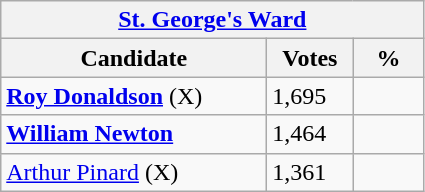<table class="wikitable">
<tr>
<th colspan="3"><a href='#'>St. George's Ward</a></th>
</tr>
<tr>
<th style="width: 170px">Candidate</th>
<th style="width: 50px">Votes</th>
<th style="width: 40px">%</th>
</tr>
<tr>
<td><strong><a href='#'>Roy Donaldson</a></strong> (X)</td>
<td>1,695</td>
<td></td>
</tr>
<tr>
<td><strong><a href='#'>William Newton</a></strong></td>
<td>1,464</td>
<td></td>
</tr>
<tr>
<td><a href='#'>Arthur Pinard</a> (X)</td>
<td>1,361</td>
<td></td>
</tr>
</table>
